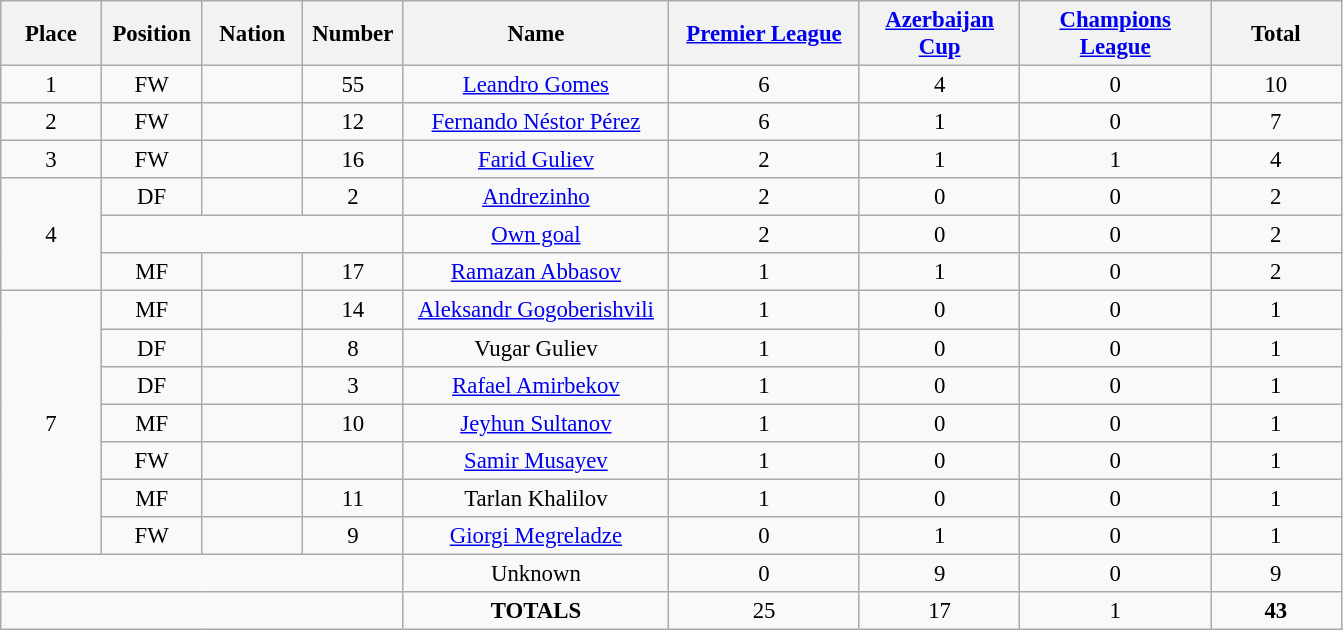<table class="wikitable" style="font-size: 95%; text-align: center;">
<tr>
<th width=60>Place</th>
<th width=60>Position</th>
<th width=60>Nation</th>
<th width=60>Number</th>
<th width=170>Name</th>
<th width=120><a href='#'>Premier League</a></th>
<th width=100><a href='#'>Azerbaijan Cup</a></th>
<th width=120><a href='#'>Champions League</a></th>
<th width=80>Total</th>
</tr>
<tr>
<td>1</td>
<td>FW</td>
<td></td>
<td>55</td>
<td><a href='#'>Leandro Gomes</a></td>
<td>6</td>
<td>4</td>
<td>0</td>
<td>10</td>
</tr>
<tr>
<td>2</td>
<td>FW</td>
<td></td>
<td>12</td>
<td><a href='#'>Fernando Néstor Pérez</a></td>
<td>6</td>
<td>1</td>
<td>0</td>
<td>7</td>
</tr>
<tr>
<td>3</td>
<td>FW</td>
<td></td>
<td>16</td>
<td><a href='#'>Farid Guliev</a></td>
<td>2</td>
<td>1</td>
<td>1</td>
<td>4</td>
</tr>
<tr>
<td rowspan="3">4</td>
<td>DF</td>
<td></td>
<td>2</td>
<td><a href='#'>Andrezinho</a></td>
<td>2</td>
<td>0</td>
<td>0</td>
<td>2</td>
</tr>
<tr>
<td colspan="3"></td>
<td><a href='#'>Own goal</a></td>
<td>2</td>
<td>0</td>
<td>0</td>
<td>2</td>
</tr>
<tr>
<td>MF</td>
<td></td>
<td>17</td>
<td><a href='#'>Ramazan Abbasov</a></td>
<td>1</td>
<td>1</td>
<td>0</td>
<td>2</td>
</tr>
<tr>
<td rowspan="7">7</td>
<td>MF</td>
<td></td>
<td>14</td>
<td><a href='#'>Aleksandr Gogoberishvili</a></td>
<td>1</td>
<td>0</td>
<td>0</td>
<td>1</td>
</tr>
<tr>
<td>DF</td>
<td></td>
<td>8</td>
<td>Vugar Guliev</td>
<td>1</td>
<td>0</td>
<td>0</td>
<td>1</td>
</tr>
<tr>
<td>DF</td>
<td></td>
<td>3</td>
<td><a href='#'>Rafael Amirbekov</a></td>
<td>1</td>
<td>0</td>
<td>0</td>
<td>1</td>
</tr>
<tr>
<td>MF</td>
<td></td>
<td>10</td>
<td><a href='#'>Jeyhun Sultanov</a></td>
<td>1</td>
<td>0</td>
<td>0</td>
<td>1</td>
</tr>
<tr>
<td>FW</td>
<td></td>
<td></td>
<td><a href='#'>Samir Musayev</a></td>
<td>1</td>
<td>0</td>
<td>0</td>
<td>1</td>
</tr>
<tr>
<td>MF</td>
<td></td>
<td>11</td>
<td>Tarlan Khalilov</td>
<td>1</td>
<td>0</td>
<td>0</td>
<td>1</td>
</tr>
<tr>
<td>FW</td>
<td></td>
<td>9</td>
<td><a href='#'>Giorgi Megreladze</a></td>
<td>0</td>
<td>1</td>
<td>0</td>
<td>1</td>
</tr>
<tr>
<td colspan="4"></td>
<td>Unknown</td>
<td>0</td>
<td>9</td>
<td>0</td>
<td>9</td>
</tr>
<tr>
<td colspan="4"></td>
<td><strong>TOTALS</strong></td>
<td>25</td>
<td>17</td>
<td>1</td>
<td><strong>43</strong></td>
</tr>
</table>
